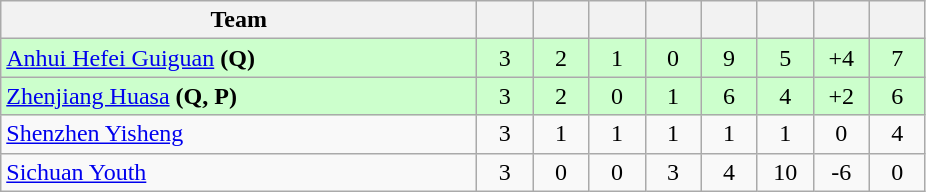<table class="wikitable" style="text-align:center;">
<tr>
<th width=310>Team</th>
<th width=30></th>
<th width=30></th>
<th width=30></th>
<th width=30></th>
<th width=30></th>
<th width=30></th>
<th width=30></th>
<th width=30></th>
</tr>
<tr bgcolor="#ccffcc">
<td align="left"><a href='#'>Anhui Hefei Guiguan</a> <strong>(Q)</strong></td>
<td>3</td>
<td>2</td>
<td>1</td>
<td>0</td>
<td>9</td>
<td>5</td>
<td>+4</td>
<td>7</td>
</tr>
<tr bgcolor="#ccffcc">
<td align="left"><a href='#'>Zhenjiang Huasa</a> <strong>(Q, P)</strong></td>
<td>3</td>
<td>2</td>
<td>0</td>
<td>1</td>
<td>6</td>
<td>4</td>
<td>+2</td>
<td>6</td>
</tr>
<tr>
<td align="left"><a href='#'>Shenzhen Yisheng</a></td>
<td>3</td>
<td>1</td>
<td>1</td>
<td>1</td>
<td>1</td>
<td>1</td>
<td>0</td>
<td>4</td>
</tr>
<tr>
<td align="left"><a href='#'>Sichuan Youth</a></td>
<td>3</td>
<td>0</td>
<td>0</td>
<td>3</td>
<td>4</td>
<td>10</td>
<td>-6</td>
<td>0</td>
</tr>
</table>
